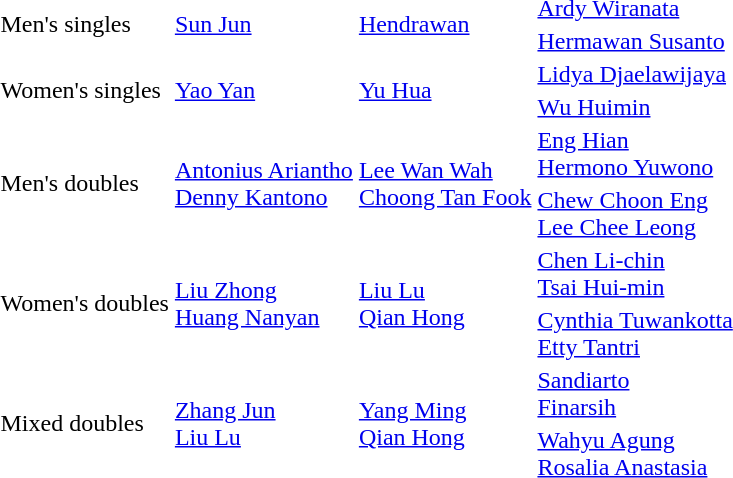<table>
<tr>
<td rowspan="2">Men's singles</td>
<td rowspan="2"> <a href='#'>Sun Jun</a></td>
<td rowspan="2"> <a href='#'>Hendrawan</a></td>
<td> <a href='#'>Ardy Wiranata</a></td>
</tr>
<tr>
<td> <a href='#'>Hermawan Susanto</a></td>
</tr>
<tr>
<td rowspan="2">Women's singles</td>
<td rowspan="2"> <a href='#'>Yao Yan</a></td>
<td rowspan="2"> <a href='#'>Yu Hua</a></td>
<td> <a href='#'>Lidya Djaelawijaya</a></td>
</tr>
<tr>
<td> <a href='#'>Wu Huimin</a></td>
</tr>
<tr>
<td rowspan="2">Men's doubles</td>
<td rowspan="2"> <a href='#'>Antonius Ariantho</a> <br>  <a href='#'>Denny Kantono</a></td>
<td rowspan="2"> <a href='#'>Lee Wan Wah</a> <br>  <a href='#'>Choong Tan Fook</a></td>
<td> <a href='#'>Eng Hian</a> <br>  <a href='#'>Hermono Yuwono</a></td>
</tr>
<tr>
<td> <a href='#'>Chew Choon Eng</a> <br>  <a href='#'>Lee Chee Leong</a></td>
</tr>
<tr>
<td rowspan="2">Women's doubles</td>
<td rowspan="2"> <a href='#'>Liu Zhong</a> <br>  <a href='#'>Huang Nanyan</a></td>
<td rowspan="2"> <a href='#'>Liu Lu</a> <br>  <a href='#'>Qian Hong</a></td>
<td> <a href='#'>Chen Li-chin</a> <br>  <a href='#'>Tsai Hui-min</a></td>
</tr>
<tr>
<td> <a href='#'>Cynthia Tuwankotta</a> <br>  <a href='#'>Etty Tantri</a></td>
</tr>
<tr>
<td rowspan="2">Mixed doubles</td>
<td rowspan="2"> <a href='#'>Zhang Jun</a> <br>  <a href='#'>Liu Lu</a></td>
<td rowspan="2"> <a href='#'>Yang Ming</a> <br>  <a href='#'>Qian Hong</a></td>
<td> <a href='#'>Sandiarto</a> <br>  <a href='#'>Finarsih</a></td>
</tr>
<tr>
<td> <a href='#'>Wahyu Agung</a> <br>  <a href='#'>Rosalia Anastasia</a></td>
</tr>
</table>
